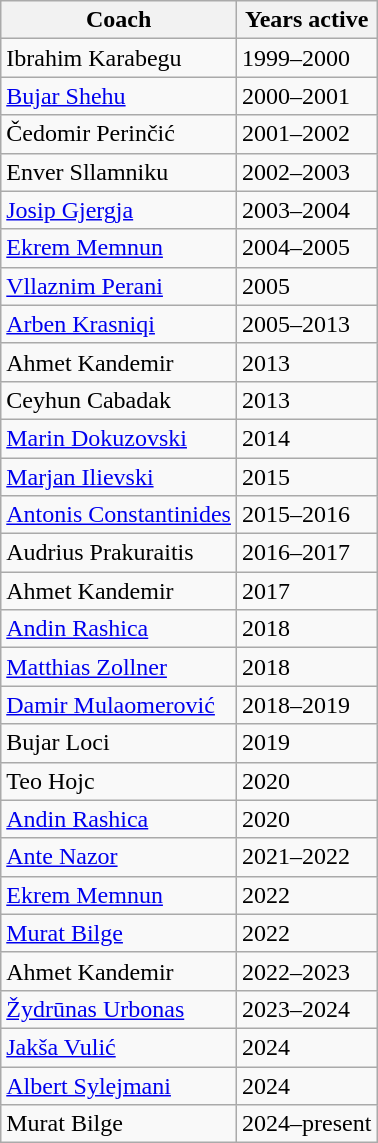<table class="wikitable">
<tr>
<th>Coach</th>
<th>Years active</th>
</tr>
<tr>
<td> Ibrahim Karabegu</td>
<td>1999–2000</td>
</tr>
<tr>
<td> <a href='#'>Bujar Shehu</a></td>
<td>2000–2001</td>
</tr>
<tr>
<td> Čedomir Perinčić</td>
<td>2001–2002</td>
</tr>
<tr>
<td> Enver Sllamniku</td>
<td>2002–2003</td>
</tr>
<tr>
<td> <a href='#'>Josip Gjergja</a></td>
<td>2003–2004</td>
</tr>
<tr>
<td> <a href='#'>Ekrem Memnun</a></td>
<td>2004–2005</td>
</tr>
<tr>
<td> <a href='#'>Vllaznim Perani</a></td>
<td>2005</td>
</tr>
<tr>
<td> <a href='#'>Arben Krasniqi</a></td>
<td>2005–2013</td>
</tr>
<tr>
<td> Ahmet Kandemir</td>
<td>2013</td>
</tr>
<tr>
<td> Ceyhun Cabadak</td>
<td>2013</td>
</tr>
<tr>
<td> <a href='#'>Marin Dokuzovski</a></td>
<td>2014</td>
</tr>
<tr>
<td> <a href='#'>Marjan Ilievski</a></td>
<td>2015</td>
</tr>
<tr>
<td> <a href='#'>Antonis Constantinides</a></td>
<td>2015–2016</td>
</tr>
<tr>
<td> Audrius Prakuraitis</td>
<td>2016–2017</td>
</tr>
<tr>
<td> Ahmet Kandemir</td>
<td>2017</td>
</tr>
<tr>
<td> <a href='#'>Andin Rashica</a></td>
<td>2018</td>
</tr>
<tr>
<td> <a href='#'>Matthias Zollner</a></td>
<td>2018</td>
</tr>
<tr>
<td> <a href='#'>Damir Mulaomerović</a></td>
<td>2018–2019</td>
</tr>
<tr>
<td> Bujar Loci</td>
<td>2019</td>
</tr>
<tr>
<td> Teo Hojc</td>
<td>2020</td>
</tr>
<tr>
<td> <a href='#'>Andin Rashica</a></td>
<td>2020</td>
</tr>
<tr>
<td> <a href='#'>Ante Nazor</a></td>
<td>2021–2022</td>
</tr>
<tr>
<td> <a href='#'>Ekrem Memnun</a></td>
<td>2022</td>
</tr>
<tr>
<td> <a href='#'>Murat Bilge</a></td>
<td>2022</td>
</tr>
<tr>
<td> Ahmet Kandemir</td>
<td>2022–2023</td>
</tr>
<tr>
<td> <a href='#'>Žydrūnas Urbonas</a></td>
<td>2023–2024</td>
</tr>
<tr>
<td> <a href='#'>Jakša Vulić</a></td>
<td>2024</td>
</tr>
<tr>
<td> <a href='#'>Albert Sylejmani</a></td>
<td>2024</td>
</tr>
<tr>
<td> Murat Bilge</td>
<td>2024–present</td>
</tr>
</table>
